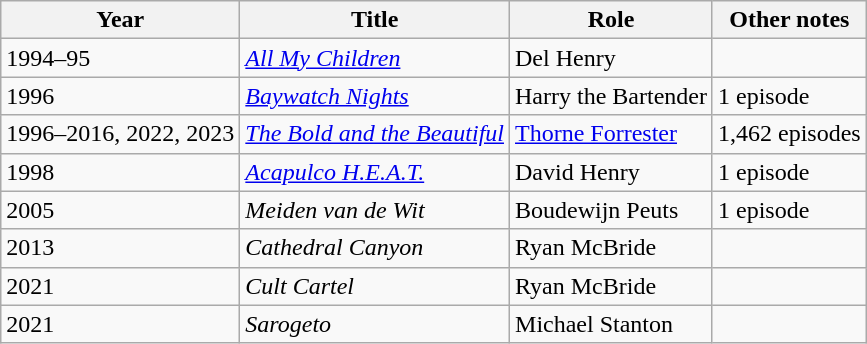<table class="wikitable">
<tr>
<th>Year</th>
<th>Title</th>
<th>Role</th>
<th>Other notes</th>
</tr>
<tr>
<td>1994–95</td>
<td><em><a href='#'>All My Children</a></em></td>
<td>Del Henry</td>
<td></td>
</tr>
<tr>
<td>1996</td>
<td><em><a href='#'>Baywatch Nights</a></em></td>
<td>Harry the Bartender</td>
<td>1 episode</td>
</tr>
<tr>
<td>1996–2016, 2022, 2023</td>
<td><em><a href='#'>The Bold and the Beautiful</a></em></td>
<td><a href='#'>Thorne Forrester</a></td>
<td>1,462 episodes</td>
</tr>
<tr>
<td>1998</td>
<td><em><a href='#'>Acapulco H.E.A.T.</a></em></td>
<td>David Henry</td>
<td>1 episode</td>
</tr>
<tr>
<td>2005</td>
<td><em>Meiden van de Wit</em></td>
<td>Boudewijn Peuts</td>
<td>1 episode</td>
</tr>
<tr>
<td>2013</td>
<td><em>Cathedral Canyon</em></td>
<td>Ryan McBride</td>
<td></td>
</tr>
<tr>
<td>2021</td>
<td><em>Cult Cartel</em></td>
<td>Ryan McBride</td>
<td></td>
</tr>
<tr>
<td>2021</td>
<td><em>Sarogeto</em></td>
<td>Michael Stanton</td>
<td></td>
</tr>
</table>
